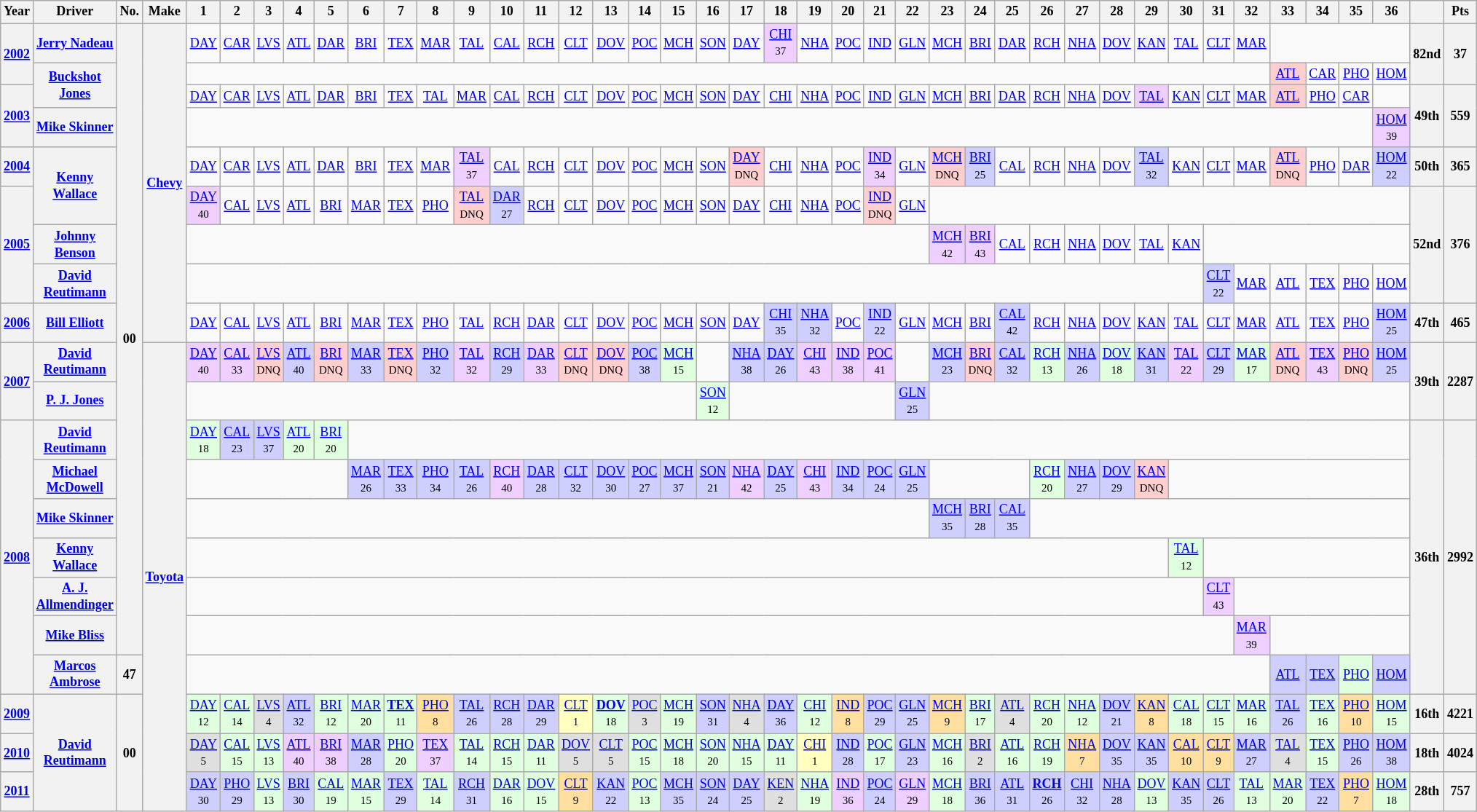<table class="wikitable" style="text-align:center; font-size:75%">
<tr>
<th>Year</th>
<th>Driver</th>
<th>No.</th>
<th>Make</th>
<th>1</th>
<th>2</th>
<th>3</th>
<th>4</th>
<th>5</th>
<th>6</th>
<th>7</th>
<th>8</th>
<th>9</th>
<th>10</th>
<th>11</th>
<th>12</th>
<th>13</th>
<th>14</th>
<th>15</th>
<th>16</th>
<th>17</th>
<th>18</th>
<th>19</th>
<th>20</th>
<th>21</th>
<th>22</th>
<th>23</th>
<th>24</th>
<th>25</th>
<th>26</th>
<th>27</th>
<th>28</th>
<th>29</th>
<th>30</th>
<th>31</th>
<th>32</th>
<th>33</th>
<th>34</th>
<th>35</th>
<th>36</th>
<th></th>
<th>Pts</th>
</tr>
<tr>
<th rowspan=2><a href='#'>2002</a></th>
<th><a href='#'>Jerry Nadeau</a></th>
<th rowspan=17>00</th>
<th rowspan=9><a href='#'>Chevy</a></th>
<td><a href='#'>DAY</a></td>
<td><a href='#'>CAR</a></td>
<td><a href='#'>LVS</a></td>
<td><a href='#'>ATL</a></td>
<td><a href='#'>DAR</a></td>
<td><a href='#'>BRI</a></td>
<td><a href='#'>TEX</a></td>
<td><a href='#'>MAR</a></td>
<td><a href='#'>TAL</a></td>
<td><a href='#'>CAL</a></td>
<td><a href='#'>RCH</a></td>
<td><a href='#'>CLT</a></td>
<td><a href='#'>DOV</a></td>
<td><a href='#'>POC</a></td>
<td><a href='#'>MCH</a></td>
<td><a href='#'>SON</a></td>
<td><a href='#'>DAY</a></td>
<td style="background:#EFCFFF;"><a href='#'>CHI</a><br><small>37</small></td>
<td><a href='#'>NHA</a></td>
<td><a href='#'>POC</a></td>
<td><a href='#'>IND</a></td>
<td><a href='#'>GLN</a></td>
<td><a href='#'>MCH</a></td>
<td><a href='#'>BRI</a></td>
<td><a href='#'>DAR</a></td>
<td><a href='#'>RCH</a></td>
<td><a href='#'>NHA</a></td>
<td><a href='#'>DOV</a></td>
<td><a href='#'>KAN</a></td>
<td><a href='#'>TAL</a></td>
<td><a href='#'>CLT</a></td>
<td><a href='#'>MAR</a></td>
<td colspan=4></td>
<th rowspan=2>82nd</th>
<th rowspan=2>37</th>
</tr>
<tr>
<th rowspan=2><a href='#'>Buckshot Jones</a></th>
<td colspan=32></td>
<td style="background:#FFCFCF;"><a href='#'>ATL</a><br></td>
<td><a href='#'>CAR</a></td>
<td><a href='#'>PHO</a></td>
<td><a href='#'>HOM</a></td>
</tr>
<tr>
<th rowspan=2><a href='#'>2003</a></th>
<td><a href='#'>DAY</a></td>
<td><a href='#'>CAR</a></td>
<td><a href='#'>LVS</a></td>
<td><a href='#'>ATL</a></td>
<td><a href='#'>DAR</a></td>
<td><a href='#'>BRI</a></td>
<td><a href='#'>TEX</a></td>
<td><a href='#'>TAL</a></td>
<td><a href='#'>MAR</a></td>
<td><a href='#'>CAL</a></td>
<td><a href='#'>RCH</a></td>
<td><a href='#'>CLT</a></td>
<td><a href='#'>DOV</a></td>
<td><a href='#'>POC</a></td>
<td><a href='#'>MCH</a></td>
<td><a href='#'>SON</a></td>
<td><a href='#'>DAY</a></td>
<td><a href='#'>CHI</a></td>
<td><a href='#'>NHA</a></td>
<td><a href='#'>POC</a></td>
<td><a href='#'>IND</a></td>
<td><a href='#'>GLN</a></td>
<td><a href='#'>MCH</a></td>
<td><a href='#'>BRI</a></td>
<td><a href='#'>DAR</a></td>
<td><a href='#'>RCH</a></td>
<td><a href='#'>NHA</a></td>
<td><a href='#'>DOV</a></td>
<td style="background:#EFCFFF;"><a href='#'>TAL</a><br></td>
<td><a href='#'>KAN</a></td>
<td><a href='#'>CLT</a></td>
<td><a href='#'>MAR</a></td>
<td style="background:#FFCFCF;"><a href='#'>ATL</a><br></td>
<td><a href='#'>PHO</a></td>
<td><a href='#'>CAR</a></td>
<td></td>
<th rowspan=2>49th</th>
<th rowspan=2>559</th>
</tr>
<tr>
<th><a href='#'>Mike Skinner</a></th>
<td colspan=35></td>
<td style="background:#EFCFFF;"><a href='#'>HOM</a><br><small>39</small></td>
</tr>
<tr>
<th><a href='#'>2004</a></th>
<th rowspan=2><a href='#'>Kenny Wallace</a></th>
<td><a href='#'>DAY</a></td>
<td><a href='#'>CAR</a></td>
<td><a href='#'>LVS</a></td>
<td><a href='#'>ATL</a></td>
<td><a href='#'>DAR</a></td>
<td><a href='#'>BRI</a></td>
<td><a href='#'>TEX</a></td>
<td><a href='#'>MAR</a></td>
<td style="background:#EFCFFF;"><a href='#'>TAL</a><br><small>37</small></td>
<td><a href='#'>CAL</a></td>
<td><a href='#'>RCH</a></td>
<td><a href='#'>CLT</a></td>
<td><a href='#'>DOV</a></td>
<td><a href='#'>POC</a></td>
<td><a href='#'>MCH</a></td>
<td><a href='#'>SON</a></td>
<td style="background:#FFCFCF;"><a href='#'>DAY</a><br><small>DNQ</small></td>
<td><a href='#'>CHI</a></td>
<td><a href='#'>NHA</a></td>
<td><a href='#'>POC</a></td>
<td style="background:#EFCFFF;"><a href='#'>IND</a><br><small>34</small></td>
<td><a href='#'>GLN</a></td>
<td style="background:#FFCFCF;"><a href='#'>MCH</a><br><small>DNQ</small></td>
<td style="background:#CFCFFF;"><a href='#'>BRI</a><br><small>25</small></td>
<td><a href='#'>CAL</a></td>
<td><a href='#'>RCH</a></td>
<td><a href='#'>NHA</a></td>
<td><a href='#'>DOV</a></td>
<td style="background:#CFCFFF;"><a href='#'>TAL</a><br><small>32</small></td>
<td><a href='#'>KAN</a></td>
<td><a href='#'>CLT</a></td>
<td><a href='#'>MAR</a></td>
<td style="background:#FFCFCF;"><a href='#'>ATL</a><br><small>DNQ</small></td>
<td><a href='#'>PHO</a></td>
<td><a href='#'>DAR</a></td>
<td style="background:#CFCFFF;"><a href='#'>HOM</a><br><small>22</small></td>
<th>50th</th>
<th>365</th>
</tr>
<tr>
<th rowspan=3><a href='#'>2005</a></th>
<td style="background:#EFCFFF;"><a href='#'>DAY</a><br><small>40</small></td>
<td><a href='#'>CAL</a></td>
<td><a href='#'>LVS</a></td>
<td><a href='#'>ATL</a></td>
<td><a href='#'>BRI</a></td>
<td><a href='#'>MAR</a></td>
<td><a href='#'>TEX</a></td>
<td><a href='#'>PHO</a></td>
<td style="background:#FFCFCF;"><a href='#'>TAL</a><br><small>DNQ</small></td>
<td style="background:#CFCFFF;"><a href='#'>DAR</a><br><small>27</small></td>
<td><a href='#'>RCH</a></td>
<td><a href='#'>CLT</a></td>
<td><a href='#'>DOV</a></td>
<td><a href='#'>POC</a></td>
<td><a href='#'>MCH</a></td>
<td><a href='#'>SON</a></td>
<td><a href='#'>DAY</a></td>
<td><a href='#'>CHI</a></td>
<td><a href='#'>NHA</a></td>
<td><a href='#'>POC</a></td>
<td style="background:#FFCFCF;"><a href='#'>IND</a><br><small>DNQ</small></td>
<td><a href='#'>GLN</a></td>
<td colspan=14></td>
<th rowspan=3>52nd</th>
<th rowspan=3>376</th>
</tr>
<tr>
<th><a href='#'>Johnny Benson</a></th>
<td colspan=22></td>
<td style="background:#EFCFFF;"><a href='#'>MCH</a><br><small>42</small></td>
<td style="background:#EFCFFF;"><a href='#'>BRI</a><br><small>43</small></td>
<td><a href='#'>CAL</a></td>
<td><a href='#'>RCH</a></td>
<td><a href='#'>NHA</a></td>
<td><a href='#'>DOV</a></td>
<td><a href='#'>TAL</a></td>
<td><a href='#'>KAN</a></td>
<td colspan=6></td>
</tr>
<tr>
<th><a href='#'>David Reutimann</a></th>
<td colspan=30></td>
<td style="background:#CFCFFF;"><a href='#'>CLT</a><br><small>22</small></td>
<td><a href='#'>MAR</a></td>
<td><a href='#'>ATL</a></td>
<td><a href='#'>TEX</a></td>
<td><a href='#'>PHO</a></td>
<td><a href='#'>HOM</a></td>
</tr>
<tr>
<th><a href='#'>2006</a></th>
<th><a href='#'>Bill Elliott</a></th>
<td><a href='#'>DAY</a></td>
<td><a href='#'>CAL</a></td>
<td><a href='#'>LVS</a></td>
<td><a href='#'>ATL</a></td>
<td><a href='#'>BRI</a></td>
<td><a href='#'>MAR</a></td>
<td><a href='#'>TEX</a></td>
<td><a href='#'>PHO</a></td>
<td><a href='#'>TAL</a></td>
<td><a href='#'>RCH</a></td>
<td><a href='#'>DAR</a></td>
<td><a href='#'>CLT</a></td>
<td><a href='#'>DOV</a></td>
<td><a href='#'>POC</a></td>
<td><a href='#'>MCH</a></td>
<td><a href='#'>SON</a></td>
<td><a href='#'>DAY</a></td>
<td style="background:#CFCFFF;"><a href='#'>CHI</a><br><small>35</small></td>
<td style="background:#CFCFFF;"><a href='#'>NHA</a><br><small>32</small></td>
<td><a href='#'>POC</a></td>
<td style="background:#CFCFFF;"><a href='#'>IND</a><br><small>22</small></td>
<td><a href='#'>GLN</a></td>
<td><a href='#'>MCH</a></td>
<td><a href='#'>BRI</a></td>
<td style="background:#CFCFFF;"><a href='#'>CAL</a><br><small>42</small></td>
<td><a href='#'>RCH</a></td>
<td><a href='#'>NHA</a></td>
<td><a href='#'>DOV</a></td>
<td><a href='#'>KAN</a></td>
<td><a href='#'>TAL</a></td>
<td><a href='#'>CLT</a></td>
<td><a href='#'>MAR</a></td>
<td><a href='#'>ATL</a></td>
<td><a href='#'>TEX</a></td>
<td><a href='#'>PHO</a></td>
<td style="background:#CFCFFF;"><a href='#'>HOM</a><br><small>25</small></td>
<th>47th</th>
<th>465</th>
</tr>
<tr>
<th rowspan=2><a href='#'>2007</a></th>
<th><a href='#'>David Reutimann</a></th>
<th rowspan=13><a href='#'>Toyota</a></th>
<td style="background:#EFCFFF;"><a href='#'>DAY</a><br><small>40</small></td>
<td style="background:#EFCFFF;"><a href='#'>CAL</a><br><small>33</small></td>
<td style="background:#FFCFCF;"><a href='#'>LVS</a><br><small>DNQ</small></td>
<td style="background:#CFCFFF;"><a href='#'>ATL</a><br><small>40</small></td>
<td style="background:#FFCFCF;"><a href='#'>BRI</a><br><small>DNQ</small></td>
<td style="background:#CFCFFF;"><a href='#'>MAR</a><br><small>33</small></td>
<td style="background:#FFCFCF;"><a href='#'>TEX</a><br><small>DNQ</small></td>
<td style="background:#CFCFFF;"><a href='#'>PHO</a><br><small>32</small></td>
<td style="background:#EFCFFF;"><a href='#'>TAL</a><br><small>32</small></td>
<td style="background:#CFCFFF;"><a href='#'>RCH</a><br><small>29</small></td>
<td style="background:#EFCFFF;"><a href='#'>DAR</a><br><small>33</small></td>
<td style="background:#FFCFCF;"><a href='#'>CLT</a><br><small>DNQ</small></td>
<td style="background:#FFCFCF;"><a href='#'>DOV</a><br><small>DNQ</small></td>
<td style="background:#CFCFFF;"><a href='#'>POC</a><br><small>38</small></td>
<td style="background:#DFFFDF;"><a href='#'>MCH</a><br><small>15</small></td>
<td></td>
<td style="background:#CFCFFF;"><a href='#'>NHA</a><br><small>38</small></td>
<td style="background:#CFCFFF;"><a href='#'>DAY</a><br><small>26</small></td>
<td style="background:#EFCFFF;"><a href='#'>CHI</a><br><small>43</small></td>
<td style="background:#EFCFFF;"><a href='#'>IND</a><br><small>38</small></td>
<td style="background:#EFCFFF;"><a href='#'>POC</a><br><small>41</small></td>
<td></td>
<td style="background:#CFCFFF;"><a href='#'>MCH</a><br><small>23</small></td>
<td style="background:#FFCFCF;"><a href='#'>BRI</a><br><small>DNQ</small></td>
<td style="background:#CFCFFF;"><a href='#'>CAL</a><br><small>32</small></td>
<td style="background:#DFFFDF;"><a href='#'>RCH</a><br><small>13</small></td>
<td style="background:#CFCFFF;"><a href='#'>NHA</a><br><small>26</small></td>
<td style="background:#DFFFDF;"><a href='#'>DOV</a><br><small>18</small></td>
<td style="background:#CFCFFF;"><a href='#'>KAN</a><br><small>31</small></td>
<td style="background:#EFCFFF;"><a href='#'>TAL</a><br><small>22</small></td>
<td style="background:#CFCFFF;"><a href='#'>CLT</a><br><small>29</small></td>
<td style="background:#DFFFDF;"><a href='#'>MAR</a><br><small>17</small></td>
<td style="background:#FFCFCF;"><a href='#'>ATL</a><br><small>DNQ</small></td>
<td style="background:#EFCFFF;"><a href='#'>TEX</a><br><small>43</small></td>
<td style="background:#FFCFCF;"><a href='#'>PHO</a><br><small>DNQ</small></td>
<td style="background:#CFCFFF;"><a href='#'>HOM</a><br><small>25</small></td>
<th rowspan=2>39th</th>
<th rowspan=2>2287</th>
</tr>
<tr>
<th><a href='#'>P. J. Jones</a></th>
<td colspan=15></td>
<td style="background:#dfffdf;"><a href='#'>SON</a><br><small>12</small></td>
<td colspan=5></td>
<td style="background:#cfcfff;"><a href='#'>GLN</a><br><small>25</small></td>
<td colspan=14></td>
</tr>
<tr>
<th rowspan=7><a href='#'>2008</a></th>
<th><a href='#'>David Reutimann</a></th>
<td style="background:#DFFFDF;"><a href='#'>DAY</a><br><small>18</small></td>
<td style="background:#CFCFFF;"><a href='#'>CAL</a><br><small>23</small></td>
<td style="background:#CFCFFF;"><a href='#'>LVS</a><br><small>37</small></td>
<td style="background:#DFFFDF;"><a href='#'>ATL</a><br><small>20</small></td>
<td style="background:#DFFFDF;"><a href='#'>BRI</a><br><small>20</small></td>
<td colspan=31></td>
<th rowspan=7>36th</th>
<th rowspan=7>2992</th>
</tr>
<tr>
<th><a href='#'>Michael McDowell</a></th>
<td colspan=5></td>
<td style="background:#CFCFFF;"><a href='#'>MAR</a><br><small>26</small></td>
<td style="background:#CFCFFF;"><a href='#'>TEX</a><br><small>33</small></td>
<td style="background:#CFCFFF;"><a href='#'>PHO</a><br><small>34</small></td>
<td style="background:#CFCFFF;"><a href='#'>TAL</a><br><small>26</small></td>
<td style="background:#EFCFFF;"><a href='#'>RCH</a><br><small>40</small></td>
<td style="background:#CFCFFF;"><a href='#'>DAR</a><br><small>28</small></td>
<td style="background:#CFCFFF;"><a href='#'>CLT</a><br><small>32</small></td>
<td style="background:#CFCFFF;"><a href='#'>DOV</a><br><small>30</small></td>
<td style="background:#CFCFFF;"><a href='#'>POC</a><br><small>27</small></td>
<td style="background:#CFCFFF;"><a href='#'>MCH</a><br><small>37</small></td>
<td style="background:#CFCFFF;"><a href='#'>SON</a><br><small>21</small></td>
<td style="background:#EFCFFF;"><a href='#'>NHA</a><br><small>42</small></td>
<td style="background:#CFCFFF;"><a href='#'>DAY</a><br><small>25</small></td>
<td style="background:#EFCFFF;"><a href='#'>CHI</a><br><small>43</small></td>
<td style="background:#CFCFFF;"><a href='#'>IND</a><br><small>34</small></td>
<td style="background:#CFCFFF;"><a href='#'>POC</a><br><small>24</small></td>
<td style="background:#CFCFFF;"><a href='#'>GLN</a><br><small>25</small></td>
<td colspan=3></td>
<td style="background:#DFFFDF;"><a href='#'>RCH</a><br><small>20</small></td>
<td style="background:#CFCFFF;"><a href='#'>NHA</a><br><small>27</small></td>
<td style="background:#CFCFFF;"><a href='#'>DOV</a><br><small>29</small></td>
<td style="background:#FFCFCF;"><a href='#'>KAN</a><br><small>DNQ</small></td>
<td colspan=7></td>
</tr>
<tr>
<th><a href='#'>Mike Skinner</a></th>
<td colspan=22></td>
<td style="background:#CFCFFF;"><a href='#'>MCH</a><br><small>35</small></td>
<td style="background:#CFCFFF;"><a href='#'>BRI</a><br><small>28</small></td>
<td style="background:#CFCFFF;"><a href='#'>CAL</a><br><small>35</small></td>
<td colspan=11></td>
</tr>
<tr>
<th><a href='#'>Kenny Wallace</a></th>
<td colspan=29></td>
<td style="background:#DFFFDF;"><a href='#'>TAL</a><br><small>12</small></td>
<td colspan=6></td>
</tr>
<tr>
<th><a href='#'>A. J. Allmendinger</a></th>
<td colspan=30></td>
<td style="background:#EFCFFF;"><a href='#'>CLT</a><br><small>43</small></td>
<td colspan=5></td>
</tr>
<tr>
<th><a href='#'>Mike Bliss</a></th>
<td colspan=31></td>
<td style="background:#EFCFFF;"><a href='#'>MAR</a><br><small>39</small></td>
<td colspan=4></td>
</tr>
<tr>
<th><a href='#'>Marcos Ambrose</a></th>
<th>47</th>
<td colspan=32></td>
<td style="background:#CFCFFF;"><a href='#'>ATL</a><br></td>
<td style="background:#CFCFFF;"><a href='#'>TEX</a><br></td>
<td style="background:#DFFFDF;"><a href='#'>PHO</a><br></td>
<td style="background:#CFCFFF;"><a href='#'>HOM</a><br></td>
</tr>
<tr>
<th><a href='#'>2009</a></th>
<th rowspan=3><a href='#'>David Reutimann</a></th>
<th rowspan=3>00</th>
<td style="background:#DFFFDF;"><a href='#'>DAY</a><br><small>12</small></td>
<td style="background:#DFFFDF;"><a href='#'>CAL</a><br><small>14</small></td>
<td style="background:#DFDFDF;"><a href='#'>LVS</a><br><small>4</small></td>
<td style="background:#CFCFFF;"><a href='#'>ATL</a><br><small>32</small></td>
<td style="background:#DFFFDF;"><a href='#'>BRI</a><br><small>12</small></td>
<td style="background:#DFFFDF;"><a href='#'>MAR</a><br><small>20</small></td>
<td style="background:#DFFFDF;"><strong><a href='#'>TEX</a></strong><br><small>11</small></td>
<td style="background:#FFDF9F;"><a href='#'>PHO</a><br><small>8</small></td>
<td style="background:#CFCFFF;"><a href='#'>TAL</a><br><small>26</small></td>
<td style="background:#CFCFFF;"><a href='#'>RCH</a><br><small>28</small></td>
<td style="background:#CFCFFF;"><a href='#'>DAR</a><br><small>29</small></td>
<td style="background:#FFFFBF;"><a href='#'>CLT</a><br><small>1</small></td>
<td style="background:#DFFFDF;"><strong><a href='#'>DOV</a></strong><br><small>18</small></td>
<td style="background:#DFDFDF;"><a href='#'>POC</a><br><small>3</small></td>
<td style="background:#DFFFDF;"><a href='#'>MCH</a><br><small>19</small></td>
<td style="background:#CFCFFF;"><a href='#'>SON</a><br><small>31</small></td>
<td style="background:#DFDFDF;"><a href='#'>NHA</a><br><small>4</small></td>
<td style="background:#CFCFFF;"><a href='#'>DAY</a><br><small>36</small></td>
<td style="background:#DFFFDF;"><a href='#'>CHI</a><br><small>12</small></td>
<td style="background:#FFDF9F;"><a href='#'>IND</a><br><small>8</small></td>
<td style="background:#CFCFFF;"><a href='#'>POC</a><br><small>29</small></td>
<td style="background:#CFCFFF;"><a href='#'>GLN</a><br><small>25</small></td>
<td style="background:#FFDF9F;"><a href='#'>MCH</a><br><small>9</small></td>
<td style="background:#DFFFDF;"><a href='#'>BRI</a><br><small>17</small></td>
<td style="background:#DFDFDF;"><a href='#'>ATL</a><br><small>4</small></td>
<td style="background:#DFFFDF;"><a href='#'>RCH</a><br><small>20</small></td>
<td style="background:#DFFFDF;"><a href='#'>NHA</a><br><small>12</small></td>
<td style="background:#CFCFFF;"><a href='#'>DOV</a><br><small>21</small></td>
<td style="background:#FFDF9F;"><a href='#'>KAN</a><br><small>8</small></td>
<td style="background:#DFFFDF;"><a href='#'>CAL</a><br><small>18</small></td>
<td style="background:#DFFFDF;"><a href='#'>CLT</a><br><small>15</small></td>
<td style="background:#DFFFDF;"><a href='#'>MAR</a><br><small>16</small></td>
<td style="background:#CFCFFF;"><a href='#'>TAL</a><br><small>26</small></td>
<td style="background:#DFFFDF;"><a href='#'>TEX</a><br><small>16</small></td>
<td style="background:#FFDF9F;"><a href='#'>PHO</a><br><small>10</small></td>
<td style="background:#DFFFDF;"><a href='#'>HOM</a><br><small>15</small></td>
<th>16th</th>
<th>4221</th>
</tr>
<tr>
<th><a href='#'>2010</a></th>
<td style="background:#DFDFDF;"><a href='#'>DAY</a><br><small>5</small></td>
<td style="background:#DFFFDF;"><a href='#'>CAL</a><br><small>15</small></td>
<td style="background:#DFFFDF;"><a href='#'>LVS</a><br><small>13</small></td>
<td style="background:#EFCFFF;"><a href='#'>ATL</a><br><small>40</small></td>
<td style="background:#EFCFFF;"><a href='#'>BRI</a><br><small>38</small></td>
<td style="background:#CFCFFF;"><a href='#'>MAR</a><br><small>28</small></td>
<td style="background:#DFFFDF;"><a href='#'>PHO</a><br><small>20</small></td>
<td style="background:#EFCFFF;"><a href='#'>TEX</a><br><small>37</small></td>
<td style="background:#DFFFDF;"><a href='#'>TAL</a><br><small>14</small></td>
<td style="background:#DFFFDF;"><a href='#'>RCH</a><br><small>15</small></td>
<td style="background:#DFFFDF;"><a href='#'>DAR</a><br><small>11</small></td>
<td style="background:#DFDFDF;"><a href='#'>DOV</a><br><small>5</small></td>
<td style="background:#DFDFDF;"><a href='#'>CLT</a><br><small>5</small></td>
<td style="background:#DFFFDF;"><a href='#'>POC</a><br><small>15</small></td>
<td style="background:#DFFFDF;"><a href='#'>MCH</a><br><small>18</small></td>
<td style="background:#DFFFDF;"><a href='#'>SON</a><br><small>20</small></td>
<td style="background:#DFFFDF;"><a href='#'>NHA</a><br><small>15</small></td>
<td style="background:#DFFFDF;"><a href='#'>DAY</a><br><small>11</small></td>
<td style="background:#FFFFBF;"><a href='#'>CHI</a><br><small>1</small></td>
<td style="background:#CFCFFF;"><a href='#'>IND</a><br><small>28</small></td>
<td style="background:#DFFFDF;"><a href='#'>POC</a><br><small>17</small></td>
<td style="background:#CFCFFF;"><a href='#'>GLN</a><br><small>23</small></td>
<td style="background:#DFFFDF;"><a href='#'>MCH</a><br><small>16</small></td>
<td style="background:#DFDFDF;"><a href='#'>BRI</a><br><small>2</small></td>
<td style="background:#DFFFDF;"><a href='#'>ATL</a><br><small>16</small></td>
<td style="background:#DFFFDF;"><a href='#'>RCH</a><br><small>19</small></td>
<td style="background:#FFDF9F;"><a href='#'>NHA</a><br><small>7</small></td>
<td style="background:#CFCFFF;"><a href='#'>DOV</a><br><small>35</small></td>
<td style="background:#CFCFFF;"><a href='#'>KAN</a><br><small>35</small></td>
<td style="background:#FFDF9F;"><a href='#'>CAL</a><br><small>10</small></td>
<td style="background:#FFDF9F;"><a href='#'>CLT</a><br><small>9</small></td>
<td style="background:#CFCFFF;"><a href='#'>MAR</a><br><small>27</small></td>
<td style="background:#DFDFDF;"><a href='#'>TAL</a><br><small>4</small></td>
<td style="background:#DFFFDF;"><a href='#'>TEX</a><br><small>15</small></td>
<td style="background:#CFCFFF;"><a href='#'>PHO</a><br><small>26</small></td>
<td style="background:#CFCFFF;"><a href='#'>HOM</a><br><small>38</small></td>
<th>18th</th>
<th>4024</th>
</tr>
<tr>
<th><a href='#'>2011</a></th>
<td style="background:#CFCFFF;"><a href='#'>DAY</a><br><small>30</small></td>
<td style="background:#CFCFFF;"><a href='#'>PHO</a><br><small>29</small></td>
<td style="background:#DFFFDF;"><a href='#'>LVS</a><br><small>13</small></td>
<td style="background:#CFCFFF;"><a href='#'>BRI</a><br><small>30</small></td>
<td style="background:#DFFFDF;"><a href='#'>CAL</a><br><small>19</small></td>
<td style="background:#DFFFDF;"><a href='#'>MAR</a><br><small>15</small></td>
<td style="background:#CFCFFF;"><a href='#'>TEX</a><br><small>29</small></td>
<td style="background:#DFFFDF;"><a href='#'>TAL</a><br><small>14</small></td>
<td style="background:#CFCFFF;"><a href='#'>RCH</a><br><small>31</small></td>
<td style="background:#DFFFDF;"><a href='#'>DAR</a><br><small>16</small></td>
<td style="background:#DFFFDF;"><a href='#'>DOV</a><br><small>15</small></td>
<td style="background:#FFDF9F;"><a href='#'>CLT</a><br><small>9</small></td>
<td style="background:#CFCFFF;"><a href='#'>KAN</a><br><small>22</small></td>
<td style="background:#DFFFDF;"><a href='#'>POC</a><br><small>13</small></td>
<td style="background:#CFCFFF;"><a href='#'>MCH</a><br><small>35</small></td>
<td style="background:#CFCFFF;"><a href='#'>SON</a><br><small>24</small></td>
<td style="background:#CFCFFF;"><a href='#'>DAY</a><br><small>25</small></td>
<td style="background:#DFDFDF;"><a href='#'>KEN</a><br><small>2</small></td>
<td style="background:#DFFFDF;"><a href='#'>NHA</a><br><small>19</small></td>
<td style="background:#EFCFFF;"><a href='#'>IND</a><br><small>36</small></td>
<td style="background:#CFCFFF;"><a href='#'>POC</a><br><small>24</small></td>
<td style="background:#EFCFFF;"><a href='#'>GLN</a><br><small>29</small></td>
<td style="background:#DFFFDF;"><a href='#'>MCH</a><br><small>18</small></td>
<td style="background:#CFCFFF;"><a href='#'>BRI</a><br><small>36</small></td>
<td style="background:#CFCFFF;"><a href='#'>ATL</a><br><small>31</small></td>
<td style="background:#CFCFFF;"><strong><a href='#'>RCH</a></strong><br><small>26</small></td>
<td style="background:#CFCFFF;"><a href='#'>CHI</a><br><small>32</small></td>
<td style="background:#CFCFFF;"><a href='#'>NHA</a><br><small>28</small></td>
<td style="background:#DFFFDF;"><a href='#'>DOV</a><br><small>13</small></td>
<td style="background:#CFCFFF;"><a href='#'>KAN</a><br><small>35</small></td>
<td style="background:#CFCFFF;"><a href='#'>CLT</a><br><small>26</small></td>
<td style="background:#DFFFDF;"><a href='#'>TAL</a><br><small>13</small></td>
<td style="background:#DFFFDF;"><a href='#'>MAR</a><br><small>20</small></td>
<td style="background:#CFCFFF;"><a href='#'>TEX</a><br><small>22</small></td>
<td style="background:#FFDF9F;"><a href='#'>PHO</a><br><small>7</small></td>
<td style="background:#DFFFDF;"><a href='#'>HOM</a><br><small>18</small></td>
<th>28th</th>
<th>757</th>
</tr>
</table>
